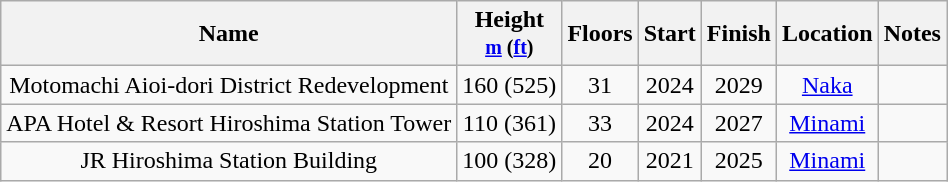<table class="wikitable sortable" style="text-align:center">
<tr>
<th scope="col">Name</th>
<th scope="col">Height<br><small><a href='#'>m</a> (<a href='#'>ft</a>)</small></th>
<th scope="col">Floors</th>
<th scope="col">Start</th>
<th scope="col">Finish</th>
<th scope="col">Location</th>
<th scope="col" class="unsortable">Notes</th>
</tr>
<tr>
<td>Motomachi Aioi-dori District Redevelopment</td>
<td>160 (525)</td>
<td>31</td>
<td>2024</td>
<td>2029</td>
<td><a href='#'>Naka</a></td>
<td></td>
</tr>
<tr>
<td>APA Hotel & Resort Hiroshima Station Tower</td>
<td>110 (361)</td>
<td>33</td>
<td>2024</td>
<td>2027</td>
<td><a href='#'>Minami</a></td>
<td></td>
</tr>
<tr>
<td>JR Hiroshima Station Building</td>
<td>100 (328)</td>
<td>20</td>
<td>2021</td>
<td>2025</td>
<td><a href='#'>Minami</a></td>
<td></td>
</tr>
</table>
